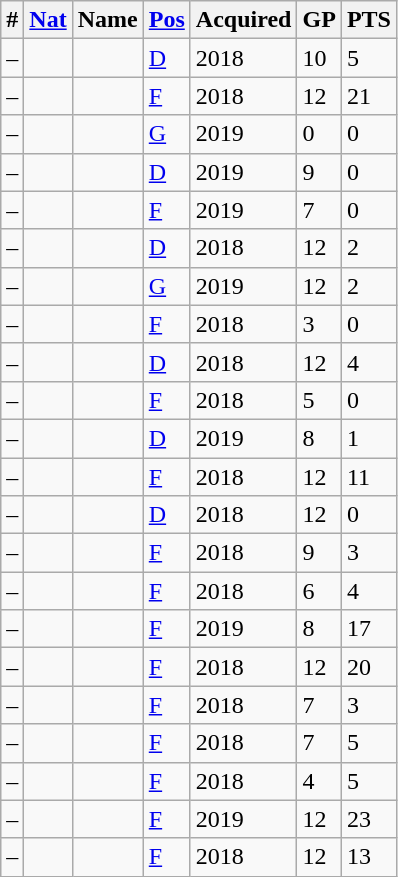<table class="wikitable sortable">
<tr>
<th>#</th>
<th><a href='#'>Nat</a></th>
<th>Name</th>
<th><a href='#'>Pos</a></th>
<th>Acquired</th>
<th>GP</th>
<th>PTS</th>
</tr>
<tr>
<td>–</td>
<td></td>
<td align="left"></td>
<td><a href='#'>D</a></td>
<td>2018</td>
<td>10</td>
<td>5</td>
</tr>
<tr>
<td>–</td>
<td></td>
<td align="left"></td>
<td><a href='#'>F</a></td>
<td>2018</td>
<td>12</td>
<td>21</td>
</tr>
<tr>
<td>–</td>
<td></td>
<td align="left"></td>
<td><a href='#'>G</a></td>
<td>2019</td>
<td>0</td>
<td>0</td>
</tr>
<tr>
<td>–</td>
<td></td>
<td align="left"></td>
<td><a href='#'>D</a></td>
<td>2019</td>
<td>9</td>
<td>0</td>
</tr>
<tr>
<td>–</td>
<td></td>
<td align="left"></td>
<td><a href='#'>F</a></td>
<td>2019</td>
<td>7</td>
<td>0</td>
</tr>
<tr>
<td>–</td>
<td></td>
<td align="left"></td>
<td><a href='#'>D</a></td>
<td>2018</td>
<td>12</td>
<td>2</td>
</tr>
<tr>
<td>–</td>
<td></td>
<td align="left"></td>
<td><a href='#'>G</a></td>
<td>2019</td>
<td>12</td>
<td>2</td>
</tr>
<tr>
<td>–</td>
<td></td>
<td align="left"></td>
<td><a href='#'>F</a></td>
<td>2018</td>
<td>3</td>
<td>0</td>
</tr>
<tr>
<td>–</td>
<td></td>
<td align="left"></td>
<td><a href='#'>D</a></td>
<td>2018</td>
<td>12</td>
<td>4</td>
</tr>
<tr>
<td>–</td>
<td></td>
<td align="left"></td>
<td><a href='#'>F</a></td>
<td>2018</td>
<td>5</td>
<td>0</td>
</tr>
<tr>
<td>–</td>
<td></td>
<td align="left"></td>
<td><a href='#'>D</a></td>
<td>2019</td>
<td>8</td>
<td>1</td>
</tr>
<tr>
<td>–</td>
<td></td>
<td align="left"></td>
<td><a href='#'>F</a></td>
<td>2018</td>
<td>12</td>
<td>11</td>
</tr>
<tr>
<td>–</td>
<td></td>
<td align="left"></td>
<td><a href='#'>D</a></td>
<td>2018</td>
<td>12</td>
<td>0</td>
</tr>
<tr>
<td>–</td>
<td></td>
<td align="left"></td>
<td><a href='#'>F</a></td>
<td>2018</td>
<td>9</td>
<td>3</td>
</tr>
<tr>
<td>–</td>
<td></td>
<td align="left"></td>
<td><a href='#'>F</a></td>
<td>2018</td>
<td>6</td>
<td>4</td>
</tr>
<tr>
<td>–</td>
<td></td>
<td align="left"></td>
<td><a href='#'>F</a></td>
<td>2019</td>
<td>8</td>
<td>17</td>
</tr>
<tr>
<td>–</td>
<td></td>
<td align="left"></td>
<td><a href='#'>F</a></td>
<td>2018</td>
<td>12</td>
<td>20</td>
</tr>
<tr>
<td>–</td>
<td></td>
<td align="left"></td>
<td><a href='#'>F</a></td>
<td>2018</td>
<td>7</td>
<td>3</td>
</tr>
<tr>
<td>–</td>
<td></td>
<td align="left"></td>
<td><a href='#'>F</a></td>
<td>2018</td>
<td>7</td>
<td>5</td>
</tr>
<tr>
<td>–</td>
<td></td>
<td align="left"></td>
<td><a href='#'>F</a></td>
<td>2018</td>
<td>4</td>
<td>5</td>
</tr>
<tr>
<td>–</td>
<td></td>
<td align="left"></td>
<td><a href='#'>F</a></td>
<td>2019</td>
<td>12</td>
<td>23</td>
</tr>
<tr>
<td>–</td>
<td></td>
<td align="left"></td>
<td><a href='#'>F</a></td>
<td>2018</td>
<td>12</td>
<td>13</td>
</tr>
</table>
